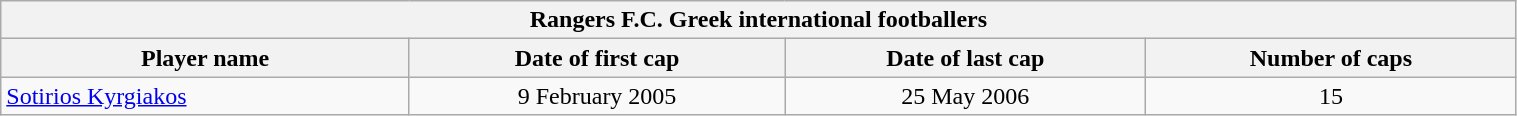<table class="wikitable plainrowheaders" style="width: 80%;">
<tr>
<th colspan=5>Rangers F.C. Greek international footballers </th>
</tr>
<tr>
<th scope="col">Player name</th>
<th scope="col">Date of first cap</th>
<th scope="col">Date of last cap</th>
<th scope="col">Number of caps</th>
</tr>
<tr>
<td><a href='#'>Sotirios Kyrgiakos</a></td>
<td align="center">9 February 2005</td>
<td align="center">25 May 2006</td>
<td align="center">15</td>
</tr>
</table>
